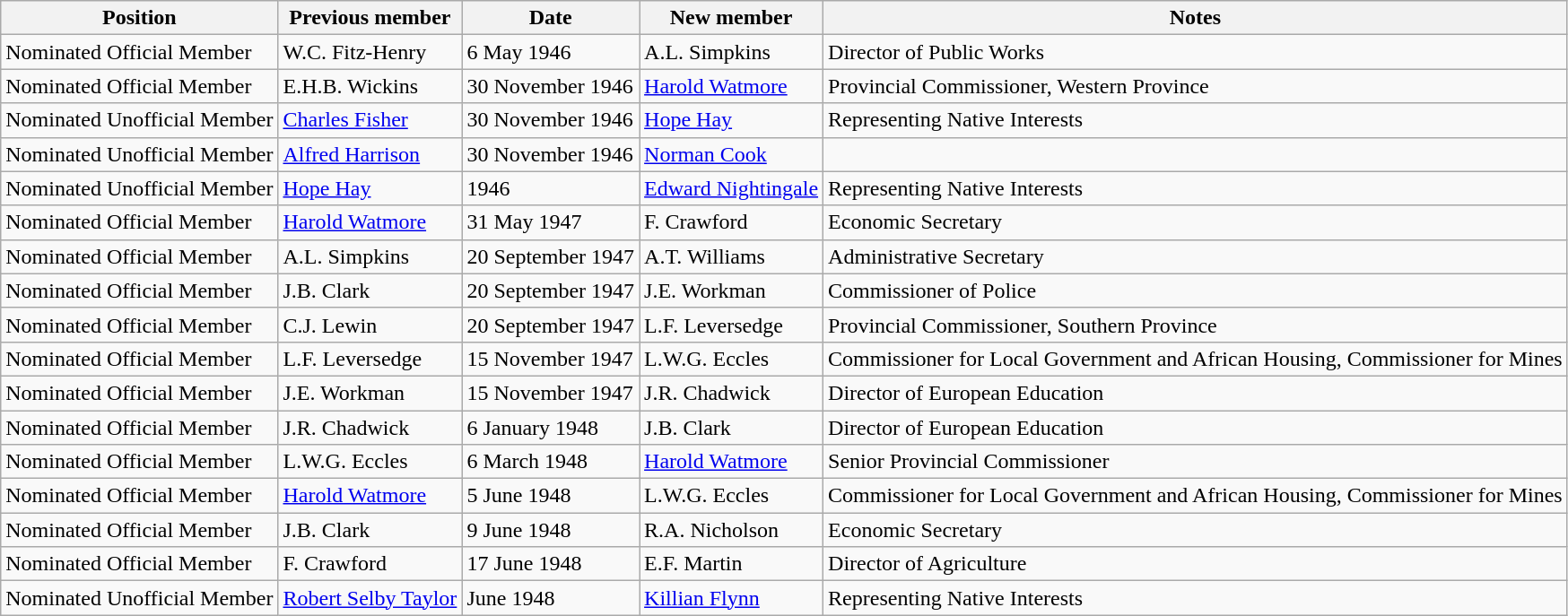<table class="wikitable sortable">
<tr>
<th>Position</th>
<th>Previous member</th>
<th>Date</th>
<th>New member</th>
<th>Notes</th>
</tr>
<tr>
<td>Nominated Official Member</td>
<td>W.C. Fitz-Henry</td>
<td>6 May 1946</td>
<td>A.L. Simpkins</td>
<td>Director of Public Works</td>
</tr>
<tr>
<td>Nominated Official Member</td>
<td>E.H.B. Wickins</td>
<td>30 November 1946</td>
<td><a href='#'>Harold Watmore</a></td>
<td>Provincial Commissioner, Western Province</td>
</tr>
<tr>
<td>Nominated Unofficial Member</td>
<td><a href='#'>Charles Fisher</a></td>
<td>30 November 1946</td>
<td><a href='#'>Hope Hay</a></td>
<td>Representing Native Interests</td>
</tr>
<tr>
<td>Nominated Unofficial Member</td>
<td><a href='#'>Alfred Harrison</a></td>
<td>30 November 1946</td>
<td><a href='#'>Norman Cook</a></td>
<td></td>
</tr>
<tr>
<td>Nominated Unofficial Member</td>
<td><a href='#'>Hope Hay</a></td>
<td>1946</td>
<td><a href='#'>Edward Nightingale</a></td>
<td>Representing Native Interests</td>
</tr>
<tr>
<td>Nominated Official Member</td>
<td><a href='#'>Harold Watmore</a></td>
<td>31 May 1947</td>
<td>F. Crawford</td>
<td>Economic Secretary</td>
</tr>
<tr>
<td>Nominated Official Member</td>
<td>A.L. Simpkins</td>
<td>20 September 1947</td>
<td>A.T. Williams</td>
<td>Administrative Secretary</td>
</tr>
<tr>
<td>Nominated Official Member</td>
<td>J.B. Clark</td>
<td>20 September 1947</td>
<td>J.E. Workman</td>
<td>Commissioner of Police</td>
</tr>
<tr>
<td>Nominated Official Member</td>
<td>C.J. Lewin</td>
<td>20 September 1947</td>
<td>L.F. Leversedge</td>
<td>Provincial Commissioner, Southern Province</td>
</tr>
<tr>
<td>Nominated Official Member</td>
<td>L.F. Leversedge</td>
<td>15 November 1947</td>
<td>L.W.G. Eccles</td>
<td>Commissioner for Local Government and African Housing, Commissioner for Mines</td>
</tr>
<tr>
<td>Nominated Official Member</td>
<td>J.E. Workman</td>
<td>15 November 1947</td>
<td>J.R. Chadwick</td>
<td>Director of European Education</td>
</tr>
<tr>
<td>Nominated Official Member</td>
<td>J.R. Chadwick</td>
<td>6 January 1948</td>
<td>J.B. Clark</td>
<td>Director of European Education</td>
</tr>
<tr>
<td>Nominated Official Member</td>
<td>L.W.G. Eccles</td>
<td>6 March 1948</td>
<td><a href='#'>Harold Watmore</a></td>
<td>Senior Provincial Commissioner</td>
</tr>
<tr>
<td>Nominated Official Member</td>
<td><a href='#'>Harold Watmore</a></td>
<td>5 June 1948</td>
<td>L.W.G. Eccles</td>
<td>Commissioner for Local Government and African Housing, Commissioner for Mines</td>
</tr>
<tr>
<td>Nominated Official Member</td>
<td>J.B. Clark</td>
<td>9 June 1948</td>
<td>R.A. Nicholson</td>
<td>Economic Secretary</td>
</tr>
<tr>
<td>Nominated Official Member</td>
<td>F. Crawford</td>
<td>17 June 1948</td>
<td>E.F. Martin</td>
<td>Director of Agriculture</td>
</tr>
<tr>
<td>Nominated Unofficial Member</td>
<td><a href='#'>Robert Selby Taylor</a></td>
<td>June 1948</td>
<td><a href='#'>Killian Flynn</a></td>
<td>Representing Native Interests</td>
</tr>
</table>
